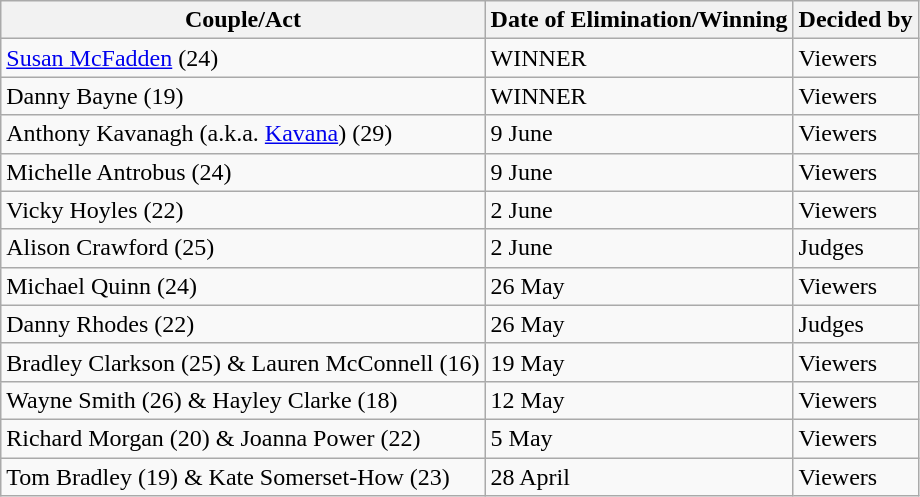<table class="wikitable">
<tr>
<th>Couple/Act</th>
<th>Date of Elimination/Winning</th>
<th>Decided by</th>
</tr>
<tr>
<td><a href='#'>Susan McFadden</a> (24)</td>
<td>WINNER</td>
<td>Viewers</td>
</tr>
<tr>
<td>Danny Bayne (19)</td>
<td>WINNER</td>
<td>Viewers</td>
</tr>
<tr>
<td>Anthony Kavanagh (a.k.a. <a href='#'>Kavana</a>) (29)</td>
<td>9 June</td>
<td>Viewers</td>
</tr>
<tr>
<td>Michelle Antrobus (24)</td>
<td>9 June</td>
<td>Viewers</td>
</tr>
<tr>
<td>Vicky Hoyles (22)</td>
<td>2 June</td>
<td>Viewers</td>
</tr>
<tr>
<td>Alison Crawford (25)</td>
<td>2 June</td>
<td>Judges</td>
</tr>
<tr>
<td>Michael Quinn (24)</td>
<td>26 May</td>
<td>Viewers</td>
</tr>
<tr>
<td>Danny Rhodes (22)</td>
<td>26 May</td>
<td>Judges</td>
</tr>
<tr>
<td>Bradley Clarkson (25) & Lauren McConnell (16)</td>
<td>19 May</td>
<td>Viewers</td>
</tr>
<tr>
<td>Wayne Smith (26) & Hayley Clarke (18)</td>
<td>12 May</td>
<td>Viewers</td>
</tr>
<tr>
<td>Richard Morgan (20) & Joanna Power (22)</td>
<td>5 May</td>
<td>Viewers</td>
</tr>
<tr>
<td>Tom Bradley (19) & Kate Somerset-How (23)</td>
<td>28 April</td>
<td>Viewers</td>
</tr>
</table>
